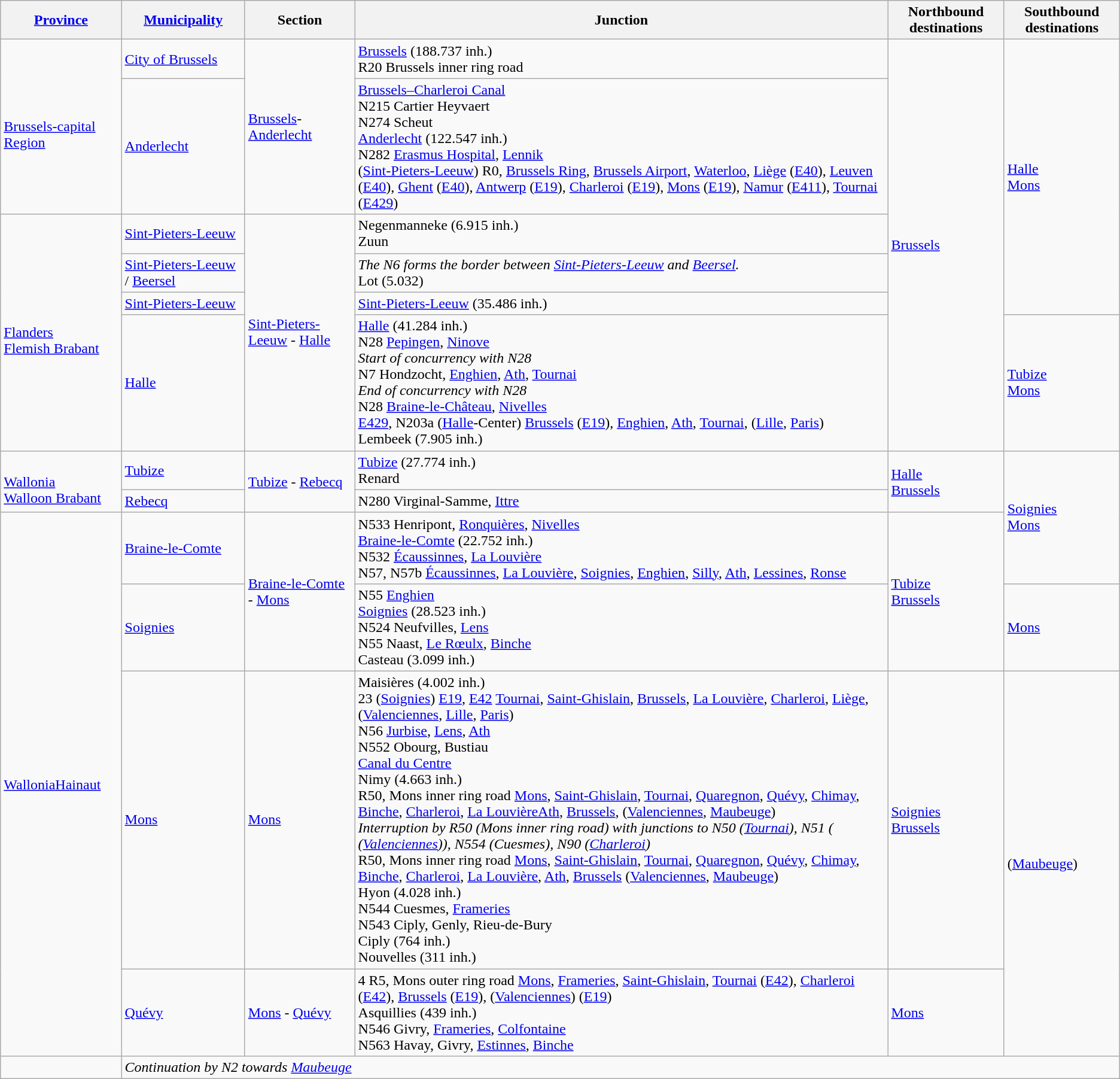<table class="wikitable">
<tr>
<th><a href='#'>Province</a></th>
<th><a href='#'>Municipality</a></th>
<th>Section</th>
<th>Junction</th>
<th>Northbound destinations</th>
<th>Southbound destinations</th>
</tr>
<tr>
<td rowspan="2"><br><a href='#'>Brussels-capital Region</a></td>
<td><a href='#'>City of Brussels</a></td>
<td rowspan="2"><a href='#'>Brussels</a>- <a href='#'>Anderlecht</a></td>
<td> <a href='#'>Brussels</a>  (188.737 inh.)<br> R20 Brussels inner ring road</td>
<td rowspan="6"><a href='#'>Brussels</a></td>
<td rowspan="5"><a href='#'>Halle</a><br><a href='#'>Mons</a></td>
</tr>
<tr>
<td><a href='#'>Anderlecht</a></td>
<td> <a href='#'>Brussels–Charleroi Canal</a><br> N215 Cartier Heyvaert<br> N274 Scheut<br> <a href='#'>Anderlecht</a> (122.547 inh.)<br> N282 <a href='#'>Erasmus Hospital</a>, <a href='#'>Lennik</a><br> (<a href='#'>Sint-Pieters-Leeuw</a>) R0, <a href='#'>Brussels Ring</a>, <a href='#'>Brussels Airport</a>, <a href='#'>Waterloo</a>, <a href='#'>Liège</a> (<a href='#'>E40</a>), <a href='#'>Leuven</a> (<a href='#'>E40</a>), <a href='#'>Ghent</a> (<a href='#'>E40</a>), <a href='#'>Antwerp</a> (<a href='#'>E19</a>), <a href='#'>Charleroi</a> (<a href='#'>E19</a>), <a href='#'>Mons</a> (<a href='#'>E19</a>), <a href='#'>Namur</a> (<a href='#'>E411</a>), <a href='#'>Tournai</a> (<a href='#'>E429</a>)</td>
</tr>
<tr>
<td rowspan="4"><br><a href='#'>Flanders</a><br><a href='#'>Flemish Brabant</a></td>
<td><a href='#'>Sint-Pieters-Leeuw</a></td>
<td rowspan="4"><a href='#'>Sint-Pieters-Leeuw</a> - <a href='#'>Halle</a></td>
<td> Negenmanneke (6.915 inh.)<br> Zuun</td>
</tr>
<tr>
<td><a href='#'>Sint-Pieters-Leeuw</a> / <a href='#'>Beersel</a></td>
<td><em>The N6 forms the border between <a href='#'>Sint-Pieters-Leeuw</a> and <a href='#'>Beersel</a>.</em><br> Lot (5.032)</td>
</tr>
<tr>
<td><a href='#'>Sint-Pieters-Leeuw</a></td>
<td> <a href='#'>Sint-Pieters-Leeuw</a> (35.486 inh.)</td>
</tr>
<tr>
<td><a href='#'>Halle</a></td>
<td> <a href='#'>Halle</a> (41.284 inh.)<br> N28 <a href='#'>Pepingen</a>, <a href='#'>Ninove</a><br><em>Start of concurrency with N28</em><br> N7 Hondzocht, <a href='#'>Enghien</a>, <a href='#'>Ath</a>, <a href='#'>Tournai</a><br><em>End of concurrency with N28</em><br> N28 <a href='#'>Braine-le-Château</a>, <a href='#'>Nivelles</a><br> <a href='#'>E429</a>, N203a (<a href='#'>Halle</a>-Center) <a href='#'>Brussels</a> (<a href='#'>E19</a>), <a href='#'>Enghien</a>, <a href='#'>Ath</a>, <a href='#'>Tournai</a>,  (<a href='#'>Lille</a>, <a href='#'>Paris</a>)<br> Lembeek (7.905 inh.)</td>
<td><a href='#'>Tubize</a><br><a href='#'>Mons</a></td>
</tr>
<tr>
<td rowspan="2"><br><a href='#'>Wallonia</a><br><a href='#'>Walloon Brabant</a></td>
<td><a href='#'>Tubize</a></td>
<td rowspan="2"><a href='#'>Tubize</a> - <a href='#'>Rebecq</a></td>
<td> <a href='#'>Tubize</a> (27.774 inh.)<br> Renard</td>
<td rowspan="2"><a href='#'>Halle</a><br><a href='#'>Brussels</a></td>
<td rowspan="3"><a href='#'>Soignies</a><br><a href='#'>Mons</a></td>
</tr>
<tr>
<td><a href='#'>Rebecq</a></td>
<td> N280 Virginal-Samme, <a href='#'>Ittre</a></td>
</tr>
<tr>
<td rowspan="4"><a href='#'>Wallonia</a><a href='#'>Hainaut</a></td>
<td><a href='#'>Braine-le-Comte</a></td>
<td rowspan="2"><a href='#'>Braine-le-Comte</a> - <a href='#'>Mons</a></td>
<td> N533 Henripont, <a href='#'>Ronquières</a>, <a href='#'>Nivelles</a><br> <a href='#'>Braine-le-Comte</a> (22.752 inh.)<br> N532 <a href='#'>Écaussinnes</a>, <a href='#'>La Louvière</a><br> N57, N57b <a href='#'>Écaussinnes</a>, <a href='#'>La Louvière</a>, <a href='#'>Soignies</a>, <a href='#'>Enghien</a>, <a href='#'>Silly</a>, <a href='#'>Ath</a>, <a href='#'>Lessines</a>, <a href='#'>Ronse</a></td>
<td rowspan="2"><a href='#'>Tubize</a><br><a href='#'>Brussels</a></td>
</tr>
<tr>
<td><a href='#'>Soignies</a></td>
<td> N55 <a href='#'>Enghien</a><br> <a href='#'>Soignies</a> (28.523 inh.)<br> N524 Neufvilles, <a href='#'>Lens</a><br> N55 Naast, <a href='#'>Le Rœulx</a>, <a href='#'>Binche</a><br> Casteau (3.099 inh.)</td>
<td><a href='#'>Mons</a></td>
</tr>
<tr>
<td><a href='#'>Mons</a></td>
<td><a href='#'>Mons</a></td>
<td> Maisières (4.002 inh.)<br> 23 (<a href='#'>Soignies</a>) <a href='#'>E19</a>, <a href='#'>E42</a> <a href='#'>Tournai</a>, <a href='#'>Saint-Ghislain</a>, <a href='#'>Brussels</a>, <a href='#'>La Louvière</a>, <a href='#'>Charleroi</a>, <a href='#'>Liège</a>,  (<a href='#'>Valenciennes</a>, <a href='#'>Lille</a>, <a href='#'>Paris</a>)<br> N56 <a href='#'>Jurbise</a>, <a href='#'>Lens</a>, <a href='#'>Ath</a><br> N552 Obourg, Bustiau<br> <a href='#'>Canal du Centre</a><br> Nimy (4.663 inh.)<br> R50, Mons inner ring road <a href='#'>Mons</a>, <a href='#'>Saint-Ghislain</a>, <a href='#'>Tournai</a>, <a href='#'>Quaregnon</a>, <a href='#'>Quévy</a>, <a href='#'>Chimay</a>, <a href='#'>Binche</a>, <a href='#'>Charleroi</a>, <a href='#'>La Louvière</a><a href='#'>Ath</a>, <a href='#'>Brussels</a>,  (<a href='#'>Valenciennes</a>, <a href='#'>Maubeuge</a>)<br><em>Interruption by R50 (Mons inner ring road) with junctions to N50 (<a href='#'>Tournai</a>), N51 ( (<a href='#'>Valenciennes</a>)), N554 (Cuesmes), N90 (<a href='#'>Charleroi</a>)</em><br> R50, Mons inner ring road <a href='#'>Mons</a>, <a href='#'>Saint-Ghislain</a>, <a href='#'>Tournai</a>, <a href='#'>Quaregnon</a>, <a href='#'>Quévy</a>, <a href='#'>Chimay</a>, <a href='#'>Binche</a>, <a href='#'>Charleroi</a>, <a href='#'>La Louvière</a>, <a href='#'>Ath</a>, <a href='#'>Brussels</a>  (<a href='#'>Valenciennes</a>, <a href='#'>Maubeuge</a>)<br> Hyon (4.028 inh.)<br> N544 Cuesmes, <a href='#'>Frameries</a><br> N543 Ciply, Genly, Rieu-de-Bury<br> Ciply (764 inh.)<br> Nouvelles (311 inh.)</td>
<td><a href='#'>Soignies</a><br><a href='#'>Brussels</a></td>
<td rowspan="2"> (<a href='#'>Maubeuge</a>)</td>
</tr>
<tr>
<td><a href='#'>Quévy</a></td>
<td><a href='#'>Mons</a> - <a href='#'>Quévy</a></td>
<td> 4 R5, Mons outer ring road <a href='#'>Mons</a>, <a href='#'>Frameries</a>, <a href='#'>Saint-Ghislain</a>, <a href='#'>Tournai</a> (<a href='#'>E42</a>), <a href='#'>Charleroi</a> (<a href='#'>E42</a>), <a href='#'>Brussels</a> (<a href='#'>E19</a>),  (<a href='#'>Valenciennes</a>) (<a href='#'>E19</a>)<br> Asquillies (439 inh.)<br> N546 Givry, <a href='#'>Frameries</a>, <a href='#'>Colfontaine</a><br> N563 Havay, Givry, <a href='#'>Estinnes</a>, <a href='#'>Binche</a></td>
<td><a href='#'>Mons</a></td>
</tr>
<tr>
<td></td>
<td colspan="5"><em>Continuation by N2 towards <a href='#'>Maubeuge</a></em></td>
</tr>
</table>
